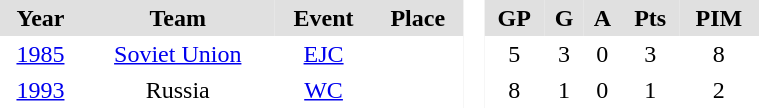<table border="0" cellpadding="3" cellspacing="0" width=40%>
<tr align="center" bgcolor="#e0e0e0">
<th>Year</th>
<th>Team</th>
<th>Event</th>
<th>Place</th>
<th align="center" rowspan="99" bgcolor="#ffffff"> </th>
<th>GP</th>
<th>G</th>
<th>A</th>
<th>Pts</th>
<th>PIM</th>
</tr>
<tr align="center">
<td><a href='#'>1985</a></td>
<td><a href='#'>Soviet Union</a></td>
<td><a href='#'>EJC</a></td>
<td></td>
<td>5</td>
<td>3</td>
<td>0</td>
<td>3</td>
<td>8</td>
</tr>
<tr align="center">
<td><a href='#'>1993</a></td>
<td>Russia</td>
<td><a href='#'>WC</a></td>
<td></td>
<td>8</td>
<td>1</td>
<td>0</td>
<td>1</td>
<td>2</td>
</tr>
</table>
